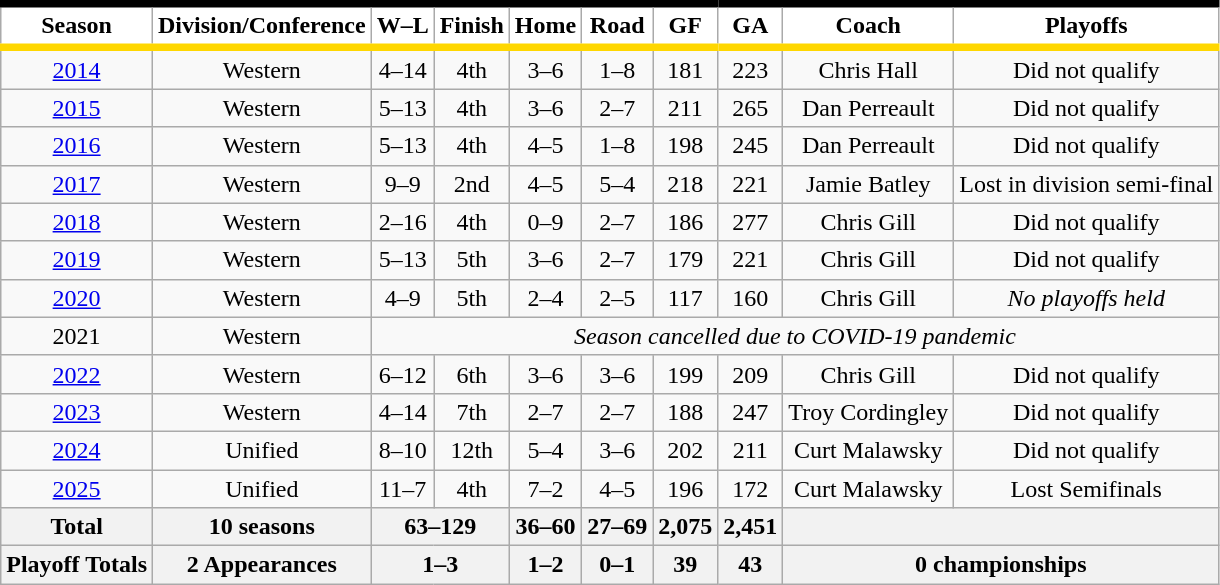<table class="wikitable" style="text-align:center">
<tr>
<th style="background:#FFFFFF;border-top:black 5px solid;border-bottom:gold 5px solid;">Season</th>
<th style="background:#FFFFFF;border-top:black 5px solid;border-bottom:gold 5px solid;">Division/Conference</th>
<th style="background:#FFFFFF;border-top:black 5px solid;border-bottom:gold 5px solid;">W–L</th>
<th style="background:#FFFFFF;border-top:black 5px solid;border-bottom:gold 5px solid;">Finish</th>
<th style="background:#FFFFFF;border-top:black 5px solid;border-bottom:gold 5px solid;">Home</th>
<th style="background:#FFFFFF;border-top:black 5px solid;border-bottom:gold 5px solid;">Road</th>
<th style="background:#FFFFFF;border-top:black 5px solid;border-bottom:gold 5px solid;">GF</th>
<th style="background:#FFFFFF;border-top:black 5px solid;border-bottom:gold 5px solid;">GA</th>
<th style="background:#FFFFFF;border-top:black 5px solid;border-bottom:gold 5px solid;">Coach</th>
<th style="background:#FFFFFF;border-top:black 5px solid;border-bottom:gold 5px solid;">Playoffs</th>
</tr>
<tr>
<td><a href='#'>2014</a></td>
<td>Western</td>
<td>4–14</td>
<td>4th</td>
<td>3–6</td>
<td>1–8</td>
<td>181</td>
<td>223</td>
<td>Chris Hall</td>
<td>Did not qualify</td>
</tr>
<tr>
<td><a href='#'>2015</a></td>
<td>Western</td>
<td>5–13</td>
<td>4th</td>
<td>3–6</td>
<td>2–7</td>
<td>211</td>
<td>265</td>
<td>Dan Perreault</td>
<td>Did not qualify</td>
</tr>
<tr>
<td><a href='#'>2016</a></td>
<td>Western</td>
<td>5–13</td>
<td>4th</td>
<td>4–5</td>
<td>1–8</td>
<td>198</td>
<td>245</td>
<td>Dan Perreault</td>
<td>Did not qualify</td>
</tr>
<tr>
<td><a href='#'>2017</a></td>
<td>Western</td>
<td>9–9</td>
<td>2nd</td>
<td>4–5</td>
<td>5–4</td>
<td>218</td>
<td>221</td>
<td>Jamie Batley</td>
<td>Lost in division semi-final</td>
</tr>
<tr>
<td><a href='#'>2018</a></td>
<td>Western</td>
<td>2–16</td>
<td>4th</td>
<td>0–9</td>
<td>2–7</td>
<td>186</td>
<td>277</td>
<td>Chris Gill</td>
<td>Did not qualify</td>
</tr>
<tr>
<td><a href='#'>2019</a></td>
<td>Western</td>
<td>5–13</td>
<td>5th</td>
<td>3–6</td>
<td>2–7</td>
<td>179</td>
<td>221</td>
<td>Chris Gill</td>
<td>Did not qualify</td>
</tr>
<tr>
<td><a href='#'>2020</a></td>
<td>Western</td>
<td>4–9</td>
<td>5th</td>
<td>2–4</td>
<td>2–5</td>
<td>117</td>
<td>160</td>
<td>Chris Gill</td>
<td><em>No playoffs held</em></td>
</tr>
<tr>
<td>2021</td>
<td>Western</td>
<td colspan="8"><em>Season cancelled due to COVID-19 pandemic</em></td>
</tr>
<tr>
<td><a href='#'>2022</a></td>
<td>Western</td>
<td>6–12</td>
<td>6th</td>
<td>3–6</td>
<td>3–6</td>
<td>199</td>
<td>209</td>
<td>Chris Gill</td>
<td>Did not qualify</td>
</tr>
<tr>
<td><a href='#'>2023</a></td>
<td>Western</td>
<td>4–14</td>
<td>7th</td>
<td>2–7</td>
<td>2–7</td>
<td>188</td>
<td>247</td>
<td>Troy Cordingley</td>
<td>Did not qualify</td>
</tr>
<tr>
<td><a href='#'>2024</a></td>
<td>Unified</td>
<td>8–10</td>
<td>12th</td>
<td>5–4</td>
<td>3–6</td>
<td>202</td>
<td>211</td>
<td>Curt Malawsky</td>
<td>Did not qualify</td>
</tr>
<tr>
<td><a href='#'>2025</a></td>
<td>Unified</td>
<td>11–7</td>
<td>4th</td>
<td>7–2</td>
<td>4–5</td>
<td>196</td>
<td>172</td>
<td>Curt Malawsky</td>
<td>Lost Semifinals</td>
</tr>
<tr>
<th>Total</th>
<th>10 seasons</th>
<th colspan="2">63–129</th>
<th>36–60</th>
<th>27–69</th>
<th>2,075</th>
<th>2,451</th>
<th colspan="2"></th>
</tr>
<tr>
<th>Playoff Totals</th>
<th>2 Appearances</th>
<th colspan="2">1–3</th>
<th>1–2</th>
<th>0–1</th>
<th>39</th>
<th>43</th>
<th colspan="2">0 championships</th>
</tr>
</table>
